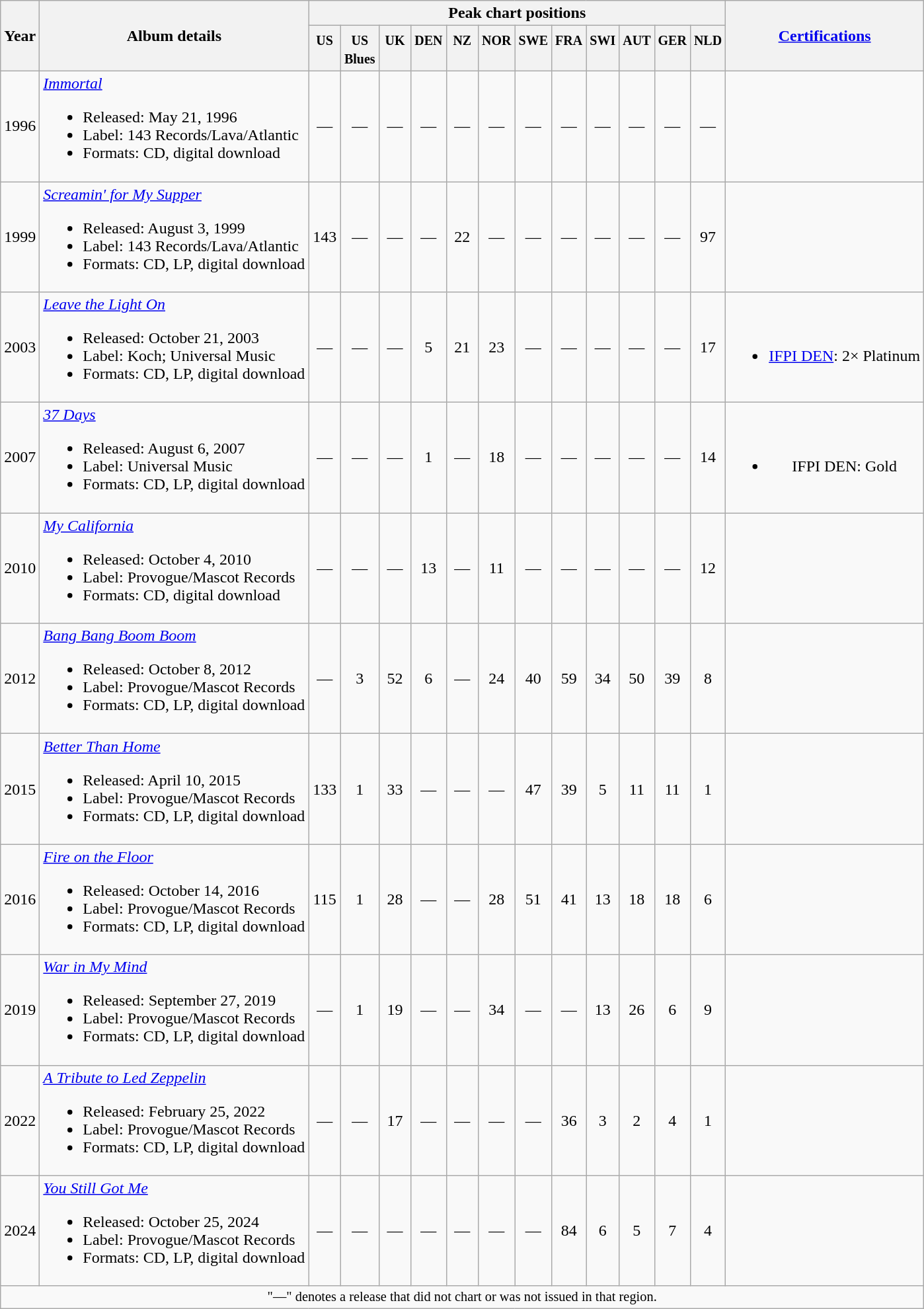<table class=wikitable style=text-align:center;>
<tr>
<th scope="col" rowspan=2>Year</th>
<th scope="col" rowspan=2>Album details</th>
<th scope="col" colspan=12>Peak chart positions</th>
<th scope="col" rowspan=2><a href='#'>Certifications</a></th>
</tr>
<tr style="vertical-align:top;line-height:1.2">
<th scope="col" width=25px><small>US</small><br></th>
<th scope="col" width=25px><small>US Blues</small><br></th>
<th scope="col" width=25px><small>UK</small><br></th>
<th scope="col" width=25px><small>DEN</small><br></th>
<th scope="col" width=25px><small>NZ</small><br></th>
<th scope="col" width=25px><small>NOR</small><br></th>
<th scope="col" width=25px><small>SWE</small><br></th>
<th scope="col" width=25px><small>FRA</small><br></th>
<th scope="col" width=25px><small>SWI</small><br></th>
<th scope="col" width=25px><small>AUT</small><br></th>
<th scope="col" width=25px><small>GER</small><br></th>
<th scope="col" width=25px><small>NLD</small><br></th>
</tr>
<tr>
<td>1996</td>
<td align=left><em><a href='#'>Immortal</a></em><br><ul><li>Released: May 21, 1996</li><li>Label: 143 Records/Lava/Atlantic</li><li>Formats: CD, digital download</li></ul></td>
<td>—</td>
<td>—</td>
<td>—</td>
<td>—</td>
<td>—</td>
<td>—</td>
<td>—</td>
<td>—</td>
<td>—</td>
<td>—</td>
<td>—</td>
<td>—</td>
<td></td>
</tr>
<tr>
<td>1999</td>
<td align=left><em><a href='#'>Screamin' for My Supper</a></em><br><ul><li>Released: August 3, 1999</li><li>Label: 143 Records/Lava/Atlantic</li><li>Formats: CD, LP, digital download</li></ul></td>
<td>143</td>
<td>—</td>
<td>—</td>
<td>—</td>
<td>22</td>
<td>—</td>
<td>—</td>
<td>—</td>
<td>—</td>
<td>—</td>
<td>—</td>
<td>97</td>
<td></td>
</tr>
<tr>
<td>2003</td>
<td align=left><em><a href='#'>Leave the Light On</a></em><br><ul><li>Released: October 21, 2003</li><li>Label: Koch; Universal Music</li><li>Formats: CD, LP, digital download</li></ul></td>
<td>—</td>
<td>—</td>
<td>—</td>
<td>5</td>
<td>21</td>
<td>23</td>
<td>—</td>
<td>—</td>
<td>—</td>
<td>—</td>
<td>—</td>
<td>17</td>
<td><br><ul><li><a href='#'>IFPI DEN</a>: 2× Platinum</li></ul></td>
</tr>
<tr>
<td>2007</td>
<td align=left><em><a href='#'>37 Days</a></em><br><ul><li>Released: August 6, 2007</li><li>Label: Universal Music</li><li>Formats: CD, LP, digital download</li></ul></td>
<td>—</td>
<td>—</td>
<td>—</td>
<td>1</td>
<td>—</td>
<td>18</td>
<td>—</td>
<td>—</td>
<td>—</td>
<td>—</td>
<td>—</td>
<td>14</td>
<td><br><ul><li>IFPI DEN: Gold</li></ul></td>
</tr>
<tr>
<td>2010</td>
<td align=left><em><a href='#'>My California</a></em><br><ul><li>Released: October 4, 2010</li><li>Label: Provogue/Mascot Records</li><li>Formats: CD, digital download</li></ul></td>
<td>—</td>
<td>—</td>
<td>—</td>
<td>13</td>
<td>—</td>
<td>11</td>
<td>—</td>
<td>—</td>
<td>—</td>
<td>—</td>
<td>—</td>
<td>12</td>
<td></td>
</tr>
<tr>
<td>2012</td>
<td align=left><em><a href='#'>Bang Bang Boom Boom</a></em><br><ul><li>Released: October 8, 2012</li><li>Label: Provogue/Mascot Records</li><li>Formats: CD, LP, digital download</li></ul></td>
<td>—</td>
<td>3</td>
<td>52</td>
<td>6</td>
<td>—</td>
<td>24</td>
<td>40</td>
<td>59</td>
<td>34</td>
<td>50</td>
<td>39</td>
<td>8</td>
<td></td>
</tr>
<tr>
<td>2015</td>
<td align=left><em><a href='#'>Better Than Home</a></em><br><ul><li>Released: April 10, 2015</li><li>Label: Provogue/Mascot Records</li><li>Formats: CD, LP, digital download</li></ul></td>
<td>133</td>
<td>1</td>
<td>33</td>
<td>—</td>
<td>—</td>
<td>—</td>
<td>47</td>
<td>39</td>
<td>5</td>
<td>11</td>
<td>11</td>
<td>1</td>
<td></td>
</tr>
<tr>
<td>2016</td>
<td align=left><em><a href='#'>Fire on the Floor</a></em><br><ul><li>Released: October 14, 2016</li><li>Label: Provogue/Mascot Records</li><li>Formats: CD, LP, digital download</li></ul></td>
<td>115</td>
<td>1</td>
<td>28</td>
<td>—</td>
<td>—</td>
<td>28<br></td>
<td>51<br></td>
<td>41</td>
<td>13</td>
<td>18</td>
<td>18</td>
<td>6</td>
<td></td>
</tr>
<tr>
<td>2019</td>
<td align=left><em><a href='#'>War in My Mind</a></em><br><ul><li>Released: September 27, 2019</li><li>Label: Provogue/Mascot Records</li><li>Formats: CD, LP, digital download</li></ul></td>
<td>—</td>
<td>1</td>
<td>19</td>
<td>—</td>
<td>—</td>
<td>34<br></td>
<td>—</td>
<td>—</td>
<td>13</td>
<td>26</td>
<td>6</td>
<td>9</td>
<td></td>
</tr>
<tr>
<td>2022</td>
<td align=left><em><a href='#'>A Tribute to Led Zeppelin</a></em><br><ul><li>Released: February 25, 2022</li><li>Label: Provogue/Mascot Records</li><li>Formats: CD, LP, digital download</li></ul></td>
<td>—</td>
<td>—</td>
<td>17</td>
<td>—</td>
<td>—</td>
<td>—</td>
<td>—</td>
<td>36<br></td>
<td>3</td>
<td>2</td>
<td>4</td>
<td>1</td>
<td></td>
</tr>
<tr>
<td>2024</td>
<td align=left><em><a href='#'>You Still Got Me</a></em><br><ul><li>Released: October 25, 2024</li><li>Label: Provogue/Mascot Records</li><li>Formats: CD, LP, digital download</li></ul></td>
<td>—</td>
<td>—</td>
<td>—</td>
<td>—</td>
<td>—</td>
<td>—</td>
<td>—</td>
<td>84<br></td>
<td>6</td>
<td>5</td>
<td>7</td>
<td>4</td>
</tr>
<tr>
<td colspan=25 style=font-size:85%;>"—" denotes a release that did not chart or was not issued in that region.</td>
</tr>
</table>
